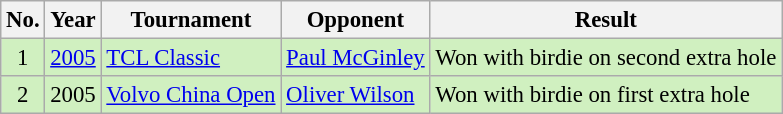<table class="wikitable" style="font-size:95%;">
<tr>
<th>No.</th>
<th>Year</th>
<th>Tournament</th>
<th>Opponent</th>
<th>Result</th>
</tr>
<tr style="background:#D0F0C0;">
<td align=center>1</td>
<td><a href='#'>2005</a></td>
<td><a href='#'>TCL Classic</a></td>
<td> <a href='#'>Paul McGinley</a></td>
<td>Won with birdie on second extra hole</td>
</tr>
<tr style="background:#D0F0C0;">
<td align=center>2</td>
<td>2005</td>
<td><a href='#'>Volvo China Open</a></td>
<td> <a href='#'>Oliver Wilson</a></td>
<td>Won with birdie on first extra hole</td>
</tr>
</table>
